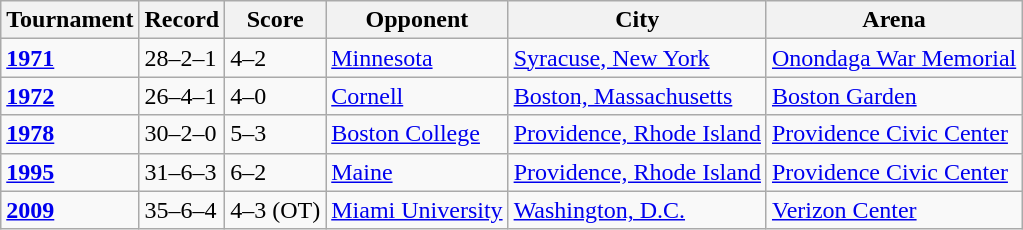<table class="wikitable">
<tr>
<th>Tournament</th>
<th>Record</th>
<th>Score</th>
<th>Opponent</th>
<th>City</th>
<th>Arena</th>
</tr>
<tr>
<td><strong><a href='#'>1971</a></strong></td>
<td>28–2–1</td>
<td>4–2</td>
<td><a href='#'>Minnesota</a></td>
<td><a href='#'>Syracuse, New York</a></td>
<td><a href='#'>Onondaga War Memorial</a></td>
</tr>
<tr>
<td><strong><a href='#'>1972</a></strong></td>
<td>26–4–1</td>
<td>4–0</td>
<td><a href='#'>Cornell</a></td>
<td><a href='#'>Boston, Massachusetts</a></td>
<td><a href='#'>Boston Garden</a></td>
</tr>
<tr>
<td><strong><a href='#'>1978</a></strong></td>
<td>30–2–0</td>
<td>5–3</td>
<td><a href='#'>Boston College</a></td>
<td><a href='#'>Providence, Rhode Island</a></td>
<td><a href='#'>Providence Civic Center</a></td>
</tr>
<tr>
<td><strong><a href='#'>1995</a></strong></td>
<td>31–6–3</td>
<td>6–2</td>
<td><a href='#'>Maine</a></td>
<td><a href='#'>Providence, Rhode Island</a></td>
<td><a href='#'>Providence Civic Center</a></td>
</tr>
<tr>
<td><strong><a href='#'>2009</a></strong></td>
<td>35–6–4</td>
<td>4–3 (OT)</td>
<td><a href='#'>Miami University</a></td>
<td><a href='#'>Washington, D.C.</a></td>
<td><a href='#'>Verizon Center</a></td>
</tr>
</table>
